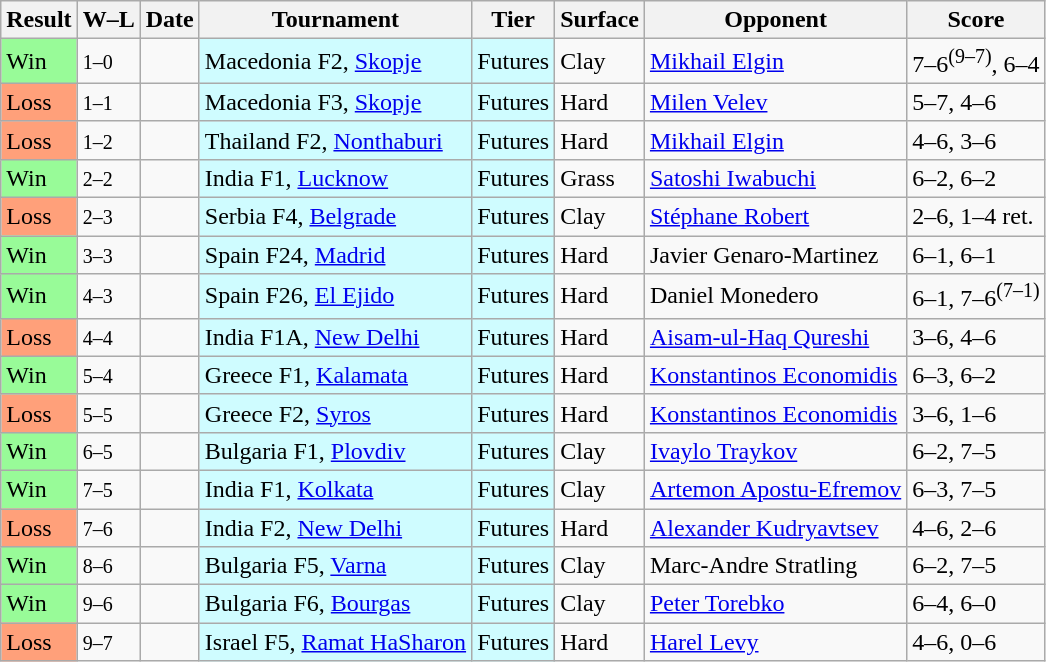<table class="sortable wikitable">
<tr>
<th>Result</th>
<th class="unsortable">W–L</th>
<th>Date</th>
<th>Tournament</th>
<th>Tier</th>
<th>Surface</th>
<th>Opponent</th>
<th class="unsortable">Score</th>
</tr>
<tr>
<td bgcolor=#98fb98>Win</td>
<td><small>1–0</small></td>
<td></td>
<td style="background:#cffcff;">Macedonia F2, <a href='#'>Skopje</a></td>
<td style="background:#cffcff;">Futures</td>
<td>Clay</td>
<td> <a href='#'>Mikhail Elgin</a></td>
<td>7–6<sup>(9–7)</sup>, 6–4</td>
</tr>
<tr>
<td bgcolor=#FFA07A>Loss</td>
<td><small>1–1</small></td>
<td></td>
<td style="background:#cffcff;">Macedonia F3, <a href='#'>Skopje</a></td>
<td style="background:#cffcff;">Futures</td>
<td>Hard</td>
<td> <a href='#'>Milen Velev</a></td>
<td>5–7, 4–6</td>
</tr>
<tr>
<td bgcolor=#FFA07A>Loss</td>
<td><small>1–2</small></td>
<td></td>
<td style="background:#cffcff;">Thailand F2, <a href='#'>Nonthaburi</a></td>
<td style="background:#cffcff;">Futures</td>
<td>Hard</td>
<td> <a href='#'>Mikhail Elgin</a></td>
<td>4–6, 3–6</td>
</tr>
<tr>
<td bgcolor=#98fb98>Win</td>
<td><small>2–2</small></td>
<td></td>
<td style="background:#cffcff;">India F1, <a href='#'>Lucknow</a></td>
<td style="background:#cffcff;">Futures</td>
<td>Grass</td>
<td> <a href='#'>Satoshi Iwabuchi</a></td>
<td>6–2, 6–2</td>
</tr>
<tr>
<td bgcolor=#FFA07A>Loss</td>
<td><small>2–3</small></td>
<td></td>
<td style="background:#cffcff;">Serbia F4, <a href='#'>Belgrade</a></td>
<td style="background:#cffcff;">Futures</td>
<td>Clay</td>
<td> <a href='#'>Stéphane Robert</a></td>
<td>2–6, 1–4 ret.</td>
</tr>
<tr>
<td bgcolor=#98fb98>Win</td>
<td><small>3–3</small></td>
<td></td>
<td style="background:#cffcff;">Spain F24, <a href='#'>Madrid</a></td>
<td style="background:#cffcff;">Futures</td>
<td>Hard</td>
<td> Javier Genaro-Martinez</td>
<td>6–1, 6–1</td>
</tr>
<tr>
<td bgcolor=#98fb98>Win</td>
<td><small>4–3</small></td>
<td></td>
<td style="background:#cffcff;">Spain F26, <a href='#'>El Ejido</a></td>
<td style="background:#cffcff;">Futures</td>
<td>Hard</td>
<td> Daniel Monedero</td>
<td>6–1, 7–6<sup>(7–1)</sup></td>
</tr>
<tr>
<td bgcolor=#FFA07A>Loss</td>
<td><small>4–4</small></td>
<td></td>
<td style="background:#cffcff;">India F1A, <a href='#'>New Delhi</a></td>
<td style="background:#cffcff;">Futures</td>
<td>Hard</td>
<td> <a href='#'>Aisam-ul-Haq Qureshi</a></td>
<td>3–6, 4–6</td>
</tr>
<tr>
<td bgcolor=#98fb98>Win</td>
<td><small>5–4</small></td>
<td></td>
<td style="background:#cffcff;">Greece F1, <a href='#'>Kalamata</a></td>
<td style="background:#cffcff;">Futures</td>
<td>Hard</td>
<td> <a href='#'>Konstantinos Economidis</a></td>
<td>6–3, 6–2</td>
</tr>
<tr>
<td bgcolor=#FFA07A>Loss</td>
<td><small>5–5</small></td>
<td></td>
<td style="background:#cffcff;">Greece F2, <a href='#'>Syros</a></td>
<td style="background:#cffcff;">Futures</td>
<td>Hard</td>
<td> <a href='#'>Konstantinos Economidis</a></td>
<td>3–6, 1–6</td>
</tr>
<tr>
<td bgcolor=#98fb98>Win</td>
<td><small>6–5</small></td>
<td></td>
<td style="background:#cffcff;">Bulgaria F1, <a href='#'>Plovdiv</a></td>
<td style="background:#cffcff;">Futures</td>
<td>Clay</td>
<td> <a href='#'>Ivaylo Traykov</a></td>
<td>6–2, 7–5</td>
</tr>
<tr>
<td bgcolor=#98fb98>Win</td>
<td><small>7–5</small></td>
<td></td>
<td style="background:#cffcff;">India F1, <a href='#'>Kolkata</a></td>
<td style="background:#cffcff;">Futures</td>
<td>Clay</td>
<td> <a href='#'>Artemon Apostu-Efremov</a></td>
<td>6–3, 7–5</td>
</tr>
<tr>
<td bgcolor=#FFA07A>Loss</td>
<td><small>7–6</small></td>
<td></td>
<td style="background:#cffcff;">India F2, <a href='#'>New Delhi</a></td>
<td style="background:#cffcff;">Futures</td>
<td>Hard</td>
<td> <a href='#'>Alexander Kudryavtsev</a></td>
<td>4–6, 2–6</td>
</tr>
<tr>
<td bgcolor=#98fb98>Win</td>
<td><small>8–6</small></td>
<td></td>
<td style="background:#cffcff;">Bulgaria F5, <a href='#'>Varna</a></td>
<td style="background:#cffcff;">Futures</td>
<td>Clay</td>
<td> Marc-Andre Stratling</td>
<td>6–2, 7–5</td>
</tr>
<tr>
<td bgcolor=#98fb98>Win</td>
<td><small>9–6</small></td>
<td></td>
<td style="background:#cffcff;">Bulgaria F6, <a href='#'>Bourgas</a></td>
<td style="background:#cffcff;">Futures</td>
<td>Clay</td>
<td> <a href='#'>Peter Torebko</a></td>
<td>6–4, 6–0</td>
</tr>
<tr>
<td bgcolor=#FFA07A>Loss</td>
<td><small>9–7</small></td>
<td></td>
<td style="background:#cffcff;">Israel F5, <a href='#'>Ramat HaSharon</a></td>
<td style="background:#cffcff;">Futures</td>
<td>Hard</td>
<td> <a href='#'>Harel Levy</a></td>
<td>4–6, 0–6</td>
</tr>
</table>
